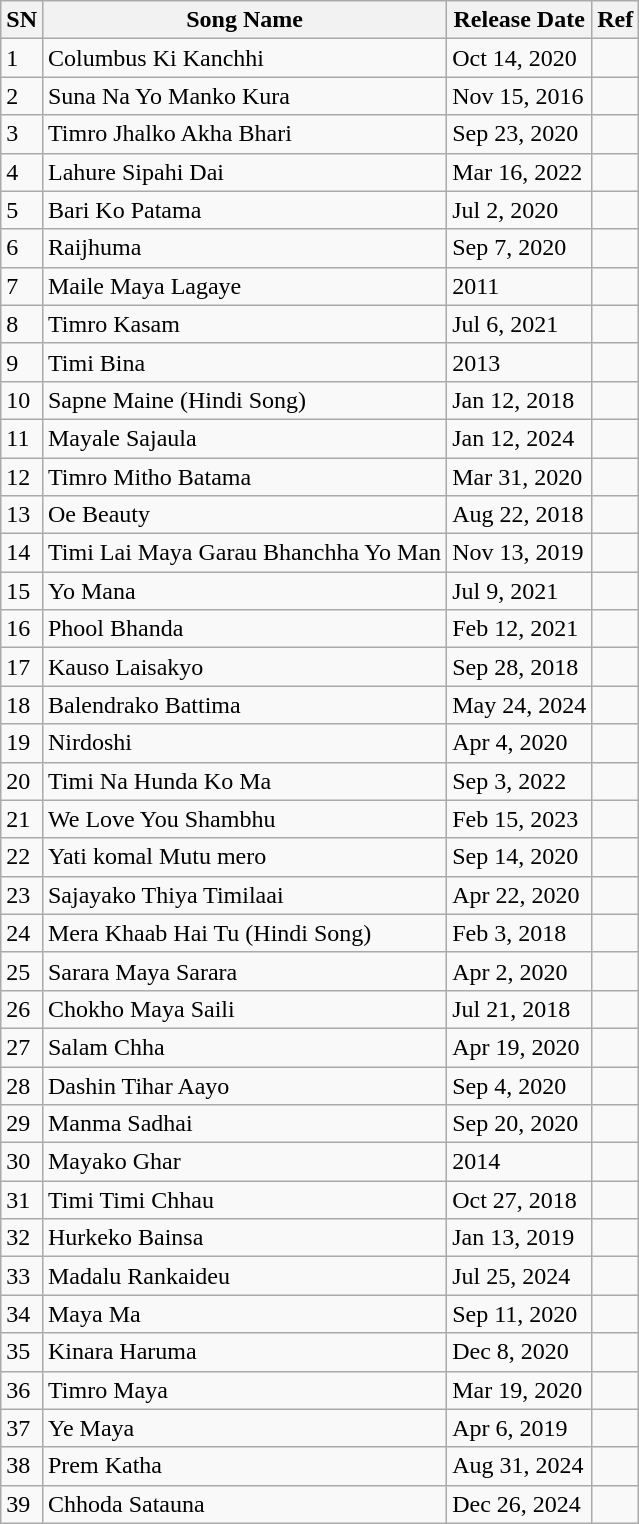<table role="presentation" class="wikitable mw-collapsible mw-collapsed">
<tr>
<th>SN</th>
<th>Song Name</th>
<th>Release Date</th>
<th>Ref</th>
</tr>
<tr>
<td>1</td>
<td>Columbus Ki Kanchhi</td>
<td>Oct 14, 2020</td>
<td></td>
</tr>
<tr>
<td>2</td>
<td>Suna Na Yo Manko Kura</td>
<td>Nov 15, 2016</td>
<td></td>
</tr>
<tr>
<td>3</td>
<td>Timro Jhalko Akha Bhari</td>
<td>Sep 23, 2020</td>
<td></td>
</tr>
<tr>
<td>4</td>
<td>Lahure Sipahi Dai</td>
<td>Mar 16, 2022</td>
<td></td>
</tr>
<tr>
<td>5</td>
<td>Bari Ko Patama</td>
<td>Jul 2, 2020</td>
<td></td>
</tr>
<tr>
<td>6</td>
<td>Raijhuma</td>
<td>Sep 7, 2020</td>
<td></td>
</tr>
<tr>
<td>7</td>
<td>Maile Maya Lagaye</td>
<td>2011</td>
<td></td>
</tr>
<tr>
<td>8</td>
<td>Timro Kasam</td>
<td>Jul 6, 2021</td>
<td></td>
</tr>
<tr>
<td>9</td>
<td>Timi Bina</td>
<td>2013</td>
<td></td>
</tr>
<tr>
<td>10</td>
<td>Sapne Maine (Hindi Song)</td>
<td>Jan 12, 2018</td>
<td></td>
</tr>
<tr>
<td>11</td>
<td>Mayale Sajaula</td>
<td>Jan 12, 2024</td>
<td></td>
</tr>
<tr>
<td>12</td>
<td>Timro Mitho Batama</td>
<td>Mar 31, 2020</td>
<td></td>
</tr>
<tr>
<td>13</td>
<td>Oe Beauty</td>
<td>Aug 22, 2018</td>
<td></td>
</tr>
<tr>
<td>14</td>
<td>Timi Lai Maya Garau Bhanchha Yo Man</td>
<td>Nov 13, 2019</td>
<td></td>
</tr>
<tr>
<td>15</td>
<td>Yo Mana</td>
<td>Jul 9, 2021</td>
<td></td>
</tr>
<tr>
<td>16</td>
<td>Phool Bhanda</td>
<td>Feb 12, 2021</td>
<td></td>
</tr>
<tr>
<td>17</td>
<td>Kauso Laisakyo</td>
<td>Sep 28, 2018</td>
<td></td>
</tr>
<tr>
<td>18</td>
<td>Balendrako Battima</td>
<td>May 24, 2024</td>
<td></td>
</tr>
<tr>
<td>19</td>
<td>Nirdoshi</td>
<td>Apr 4, 2020</td>
<td></td>
</tr>
<tr>
<td>20</td>
<td>Timi Na Hunda Ko Ma</td>
<td>Sep 3, 2022</td>
<td></td>
</tr>
<tr>
<td>21</td>
<td>We Love You Shambhu</td>
<td>Feb 15, 2023</td>
<td></td>
</tr>
<tr>
<td>22</td>
<td>Yati komal Mutu mero</td>
<td>Sep 14, 2020</td>
<td></td>
</tr>
<tr>
<td>23</td>
<td>Sajayako Thiya Timilaai</td>
<td>Apr 22, 2020</td>
<td></td>
</tr>
<tr>
<td>24</td>
<td>Mera Khaab Hai Tu (Hindi Song)</td>
<td>Feb 3, 2018</td>
<td></td>
</tr>
<tr>
<td>25</td>
<td>Sarara Maya Sarara</td>
<td>Apr 2, 2020</td>
<td></td>
</tr>
<tr>
<td>26</td>
<td>Chokho Maya Saili</td>
<td>Jul 21, 2018</td>
<td></td>
</tr>
<tr>
<td>27</td>
<td>Salam Chha</td>
<td>Apr 19, 2020</td>
<td></td>
</tr>
<tr>
<td>28</td>
<td>Dashin Tihar Aayo</td>
<td>Sep 4, 2020</td>
<td></td>
</tr>
<tr>
<td>29</td>
<td>Manma Sadhai</td>
<td>Sep 20, 2020</td>
<td></td>
</tr>
<tr>
<td>30</td>
<td>Mayako Ghar</td>
<td>2014</td>
<td></td>
</tr>
<tr>
<td>31</td>
<td>Timi Timi Chhau</td>
<td>Oct 27, 2018</td>
<td></td>
</tr>
<tr>
<td>32</td>
<td>Hurkeko Bainsa</td>
<td>Jan 13, 2019</td>
<td></td>
</tr>
<tr>
<td>33</td>
<td>Madalu Rankaideu</td>
<td>Jul 25, 2024</td>
<td></td>
</tr>
<tr>
<td>34</td>
<td>Maya Ma</td>
<td>Sep 11, 2020</td>
<td></td>
</tr>
<tr>
<td>35</td>
<td>Kinara Haruma</td>
<td>Dec 8, 2020</td>
<td></td>
</tr>
<tr>
<td>36</td>
<td>Timro Maya</td>
<td>Mar 19, 2020</td>
<td></td>
</tr>
<tr>
<td>37</td>
<td>Ye Maya</td>
<td>Apr 6, 2019</td>
<td></td>
</tr>
<tr>
<td>38</td>
<td>Prem Katha</td>
<td>Aug 31, 2024</td>
<td></td>
</tr>
<tr>
<td>39</td>
<td>Chhoda Satauna</td>
<td>Dec 26, 2024</td>
<td></td>
</tr>
</table>
